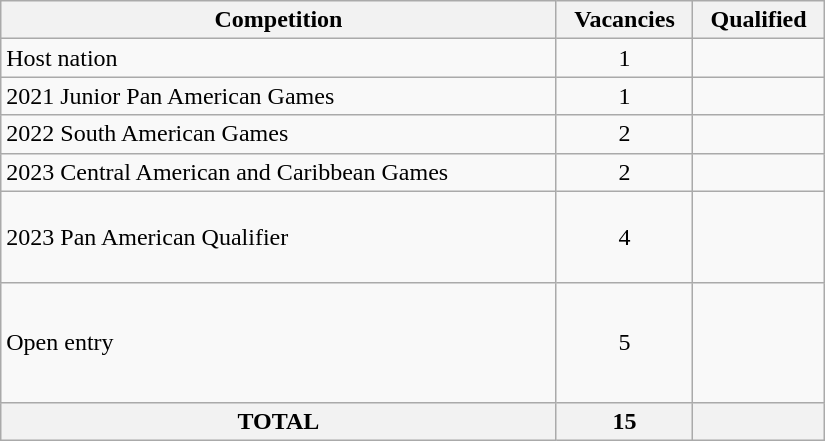<table class = "wikitable" width=550>
<tr>
<th>Competition</th>
<th>Vacancies</th>
<th>Qualified</th>
</tr>
<tr>
<td>Host nation</td>
<td align="center">1</td>
<td></td>
</tr>
<tr>
<td>2021 Junior Pan American Games</td>
<td align="center">1</td>
<td></td>
</tr>
<tr>
<td>2022 South American Games</td>
<td align="center">2</td>
<td><br></td>
</tr>
<tr>
<td>2023 Central American and Caribbean Games</td>
<td align="center">2</td>
<td><br></td>
</tr>
<tr>
<td>2023 Pan American Qualifier</td>
<td align="center">4</td>
<td><br><br><br></td>
</tr>
<tr>
<td>Open entry</td>
<td align="center">5</td>
<td><br><br><br><br></td>
</tr>
<tr>
<th>TOTAL</th>
<th>15</th>
<th></th>
</tr>
</table>
